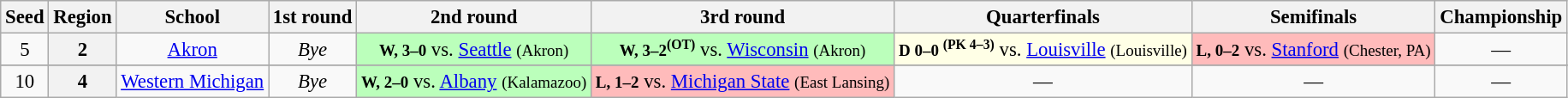<table class="sortable wikitable" style="white-space:nowrap; text-align:center; font-size: 95%;">
<tr>
<th>Seed</th>
<th>Region</th>
<th>School</th>
<th>1st round</th>
<th>2nd round</th>
<th>3rd round</th>
<th>Quarterfinals</th>
<th>Semifinals</th>
<th>Championship</th>
</tr>
<tr>
<td>5</td>
<th>2</th>
<td><a href='#'>Akron</a></td>
<td><em>Bye</em></td>
<td style="background:#bfb;"><small><strong>W, 3–0</strong></small> vs. <a href='#'>Seattle</a> <small>(Akron)</small></td>
<td style="background:#bfb;"><small><strong>W, 3–2<sup>(OT)</sup></strong></small> vs. <a href='#'>Wisconsin</a> <small>(Akron)</small></td>
<td style="background:#FFFFE6;"><small><strong>D 0–0 <sup>(PK 4–3)</sup></strong></small> vs. <a href='#'>Louisville</a> <small>(Louisville)</small></td>
<td style="background:#FBB"><small><strong>L, 0–2</strong></small> vs. <a href='#'>Stanford</a> <small>(Chester, PA)</small></td>
<td>—</td>
</tr>
<tr>
</tr>
<tr>
<td>10</td>
<th>4</th>
<td><a href='#'>Western Michigan</a></td>
<td><em>Bye</em></td>
<td style="background:#bfb;"><small><strong>W, 2–0</strong></small> vs. <a href='#'>Albany</a> <small>(Kalamazoo)</small></td>
<td style="background:#FBB"><small><strong>L, 1–2</strong></small> vs. <a href='#'>Michigan State</a> <small>(East Lansing)</small></td>
<td>—</td>
<td>—</td>
<td>—</td>
</tr>
</table>
